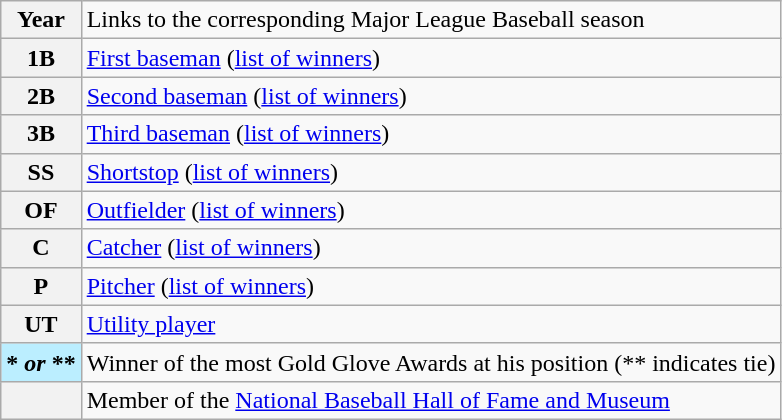<table class="wikitable">
<tr>
<th scope="row">Year</th>
<td>Links to the corresponding Major League Baseball season</td>
</tr>
<tr>
<th scope="row">1B</th>
<td><a href='#'>First baseman</a> (<a href='#'>list of winners</a>)</td>
</tr>
<tr>
<th scope="row">2B</th>
<td><a href='#'>Second baseman</a> (<a href='#'>list of winners</a>)</td>
</tr>
<tr>
<th scope="row">3B</th>
<td><a href='#'>Third baseman</a> (<a href='#'>list of winners</a>)</td>
</tr>
<tr>
<th scope="row">SS</th>
<td><a href='#'>Shortstop</a> (<a href='#'>list of winners</a>)</td>
</tr>
<tr>
<th scope="row">OF</th>
<td><a href='#'>Outfielder</a> (<a href='#'>list of winners</a>)</td>
</tr>
<tr>
<th scope="row">C</th>
<td><a href='#'>Catcher</a> (<a href='#'>list of winners</a>)</td>
</tr>
<tr>
<th scope="row">P</th>
<td><a href='#'>Pitcher</a> (<a href='#'>list of winners</a>)</td>
</tr>
<tr>
<th scope="row">UT</th>
<td><a href='#'>Utility player</a> </td>
</tr>
<tr>
<th scope="row" style="background:#bef;">* <em>or</em> **</th>
<td>Winner of the most Gold Glove Awards at his position (** indicates tie)</td>
</tr>
<tr>
<th scope="row"></th>
<td>Member of the <a href='#'>National Baseball Hall of Fame and Museum</a></td>
</tr>
</table>
